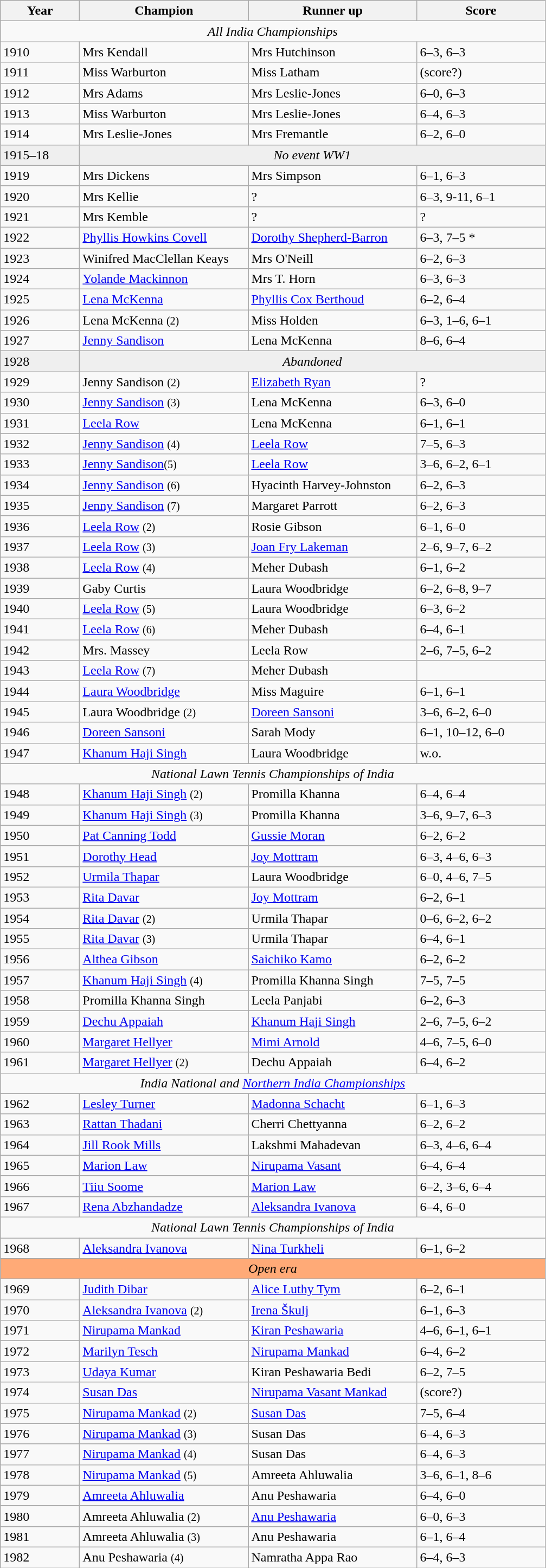<table class="wikitable">
<tr>
<th style="width:90px">Year</th>
<th style="width:200px">Champion</th>
<th style="width:200px">Runner up</th>
<th style="width:150px">Score</th>
</tr>
<tr>
<td colspan=4 align=center><em>All India Championships</em></td>
</tr>
<tr>
<td>1910</td>
<td> Mrs Kendall</td>
<td> Mrs Hutchinson</td>
<td>6–3, 6–3</td>
</tr>
<tr>
<td>1911</td>
<td> Miss Warburton</td>
<td> Miss Latham</td>
<td>(score?)</td>
</tr>
<tr>
<td>1912</td>
<td> Mrs Adams</td>
<td> Mrs Leslie-Jones</td>
<td>6–0, 6–3</td>
</tr>
<tr>
<td>1913</td>
<td> Miss Warburton</td>
<td> Mrs Leslie-Jones</td>
<td>6–4, 6–3</td>
</tr>
<tr>
<td>1914</td>
<td> Mrs Leslie-Jones</td>
<td> Mrs Fremantle</td>
<td>6–2, 6–0</td>
</tr>
<tr>
<td style="background:#efefef">1915–18</td>
<td colspan=3 align=center style="background:#efefef"><em>No event WW1</em></td>
</tr>
<tr>
<td>1919</td>
<td> Mrs Dickens</td>
<td> Mrs Simpson</td>
<td>6–1, 6–3</td>
</tr>
<tr>
<td>1920</td>
<td> Mrs Kellie </td>
<td>?</td>
<td>6–3, 9-11, 6–1</td>
</tr>
<tr>
<td>1921</td>
<td> Mrs Kemble</td>
<td>?</td>
<td>?</td>
</tr>
<tr>
<td>1922</td>
<td> <a href='#'>Phyllis Howkins Covell</a></td>
<td> <a href='#'>Dorothy Shepherd-Barron</a></td>
<td>6–3, 7–5 *</td>
</tr>
<tr>
<td>1923</td>
<td> Winifred MacClellan Keays</td>
<td> Mrs O'Neill</td>
<td>6–2, 6–3</td>
</tr>
<tr>
<td>1924</td>
<td> <a href='#'>Yolande Mackinnon</a></td>
<td> Mrs T. Horn</td>
<td>6–3, 6–3</td>
</tr>
<tr>
<td>1925</td>
<td> <a href='#'>Lena McKenna</a></td>
<td> <a href='#'>Phyllis Cox Berthoud</a></td>
<td>6–2, 6–4</td>
</tr>
<tr>
<td>1926</td>
<td> Lena McKenna <small>(2)</small></td>
<td> Miss Holden</td>
<td>6–3, 1–6, 6–1</td>
</tr>
<tr>
<td>1927</td>
<td> <a href='#'>Jenny Sandison</a></td>
<td> Lena McKenna</td>
<td>8–6, 6–4</td>
</tr>
<tr>
<td style="background:#efefef">1928</td>
<td colspan=3 align=center style="background:#efefef"><em>Abandoned</em></td>
</tr>
<tr>
<td>1929 </td>
<td> Jenny Sandison <small>(2)</small></td>
<td> <a href='#'>Elizabeth Ryan</a></td>
<td>?</td>
</tr>
<tr>
<td>1930</td>
<td> <a href='#'>Jenny Sandison</a> <small>(3)</small></td>
<td> Lena McKenna</td>
<td>6–3, 6–0</td>
</tr>
<tr>
<td>1931</td>
<td> <a href='#'>Leela Row</a></td>
<td> Lena McKenna</td>
<td>6–1, 6–1</td>
</tr>
<tr>
<td>1932</td>
<td> <a href='#'>Jenny Sandison</a> <small>(4)</small></td>
<td> <a href='#'>Leela Row</a></td>
<td>7–5, 6–3</td>
</tr>
<tr>
<td>1933</td>
<td> <a href='#'>Jenny Sandison</a><small>(5)</small></td>
<td> <a href='#'>Leela Row</a></td>
<td>3–6, 6–2, 6–1</td>
</tr>
<tr>
<td>1934</td>
<td> <a href='#'>Jenny Sandison</a> <small>(6)</small></td>
<td> Hyacinth Harvey-Johnston</td>
<td>6–2, 6–3</td>
</tr>
<tr>
<td>1935</td>
<td> <a href='#'>Jenny Sandison</a> <small>(7)</small></td>
<td> Margaret Parrott</td>
<td>6–2, 6–3</td>
</tr>
<tr>
<td>1936</td>
<td> <a href='#'>Leela Row</a> <small>(2)</small></td>
<td> Rosie Gibson</td>
<td>6–1, 6–0</td>
</tr>
<tr>
<td>1937</td>
<td> <a href='#'>Leela Row</a> <small>(3)</small></td>
<td> <a href='#'>Joan Fry Lakeman</a></td>
<td>2–6, 9–7, 6–2</td>
</tr>
<tr>
<td>1938</td>
<td>  <a href='#'>Leela Row</a> <small>(4)</small></td>
<td> Meher Dubash</td>
<td>6–1, 6–2</td>
</tr>
<tr>
<td>1939</td>
<td> Gaby Curtis</td>
<td> Laura Woodbridge</td>
<td>6–2, 6–8, 9–7</td>
</tr>
<tr>
<td>1940</td>
<td> <a href='#'>Leela Row</a> <small>(5)</small></td>
<td> Laura Woodbridge</td>
<td>6–3, 6–2</td>
</tr>
<tr>
<td>1941</td>
<td> <a href='#'>Leela Row</a> <small>(6)</small></td>
<td> Meher Dubash</td>
<td>6–4, 6–1</td>
</tr>
<tr>
<td>1942</td>
<td> Mrs. Massey</td>
<td> Leela Row</td>
<td>2–6, 7–5, 6–2</td>
</tr>
<tr>
<td>1943</td>
<td> <a href='#'>Leela Row</a> <small>(7)</small></td>
<td> Meher Dubash</td>
<td></td>
</tr>
<tr>
<td>1944</td>
<td> <a href='#'>Laura Woodbridge</a></td>
<td> Miss Maguire</td>
<td>6–1, 6–1</td>
</tr>
<tr>
<td>1945</td>
<td> Laura Woodbridge <small>(2)</small></td>
<td> <a href='#'>Doreen Sansoni</a></td>
<td>3–6, 6–2, 6–0</td>
</tr>
<tr>
<td>1946</td>
<td> <a href='#'>Doreen Sansoni</a></td>
<td> Sarah Mody</td>
<td>6–1, 10–12, 6–0</td>
</tr>
<tr>
<td>1947</td>
<td> <a href='#'>Khanum Haji Singh</a></td>
<td> Laura Woodbridge</td>
<td>w.o.</td>
</tr>
<tr>
<td colspan=4 align=center><em> National Lawn Tennis Championships of India</em></td>
</tr>
<tr>
<td>1948</td>
<td> <a href='#'>Khanum Haji Singh</a> <small>(2)</small></td>
<td> Promilla Khanna</td>
<td>6–4, 6–4</td>
</tr>
<tr>
<td>1949</td>
<td> <a href='#'>Khanum Haji Singh</a> <small>(3)</small></td>
<td> Promilla Khanna</td>
<td>3–6, 9–7, 6–3</td>
</tr>
<tr>
<td>1950</td>
<td> <a href='#'>Pat Canning Todd</a></td>
<td> <a href='#'>Gussie Moran</a></td>
<td>6–2, 6–2</td>
</tr>
<tr>
<td>1951</td>
<td> <a href='#'>Dorothy Head</a></td>
<td> <a href='#'>Joy Mottram</a></td>
<td>6–3, 4–6, 6–3</td>
</tr>
<tr>
<td>1952</td>
<td> <a href='#'>Urmila Thapar</a></td>
<td> Laura Woodbridge</td>
<td>6–0, 4–6, 7–5</td>
</tr>
<tr>
<td>1953</td>
<td> <a href='#'>Rita Davar</a></td>
<td> <a href='#'>Joy Mottram</a></td>
<td>6–2, 6–1</td>
</tr>
<tr>
<td>1954</td>
<td> <a href='#'>Rita Davar</a> <small>(2)</small></td>
<td> Urmila Thapar</td>
<td>0–6, 6–2, 6–2</td>
</tr>
<tr>
<td>1955</td>
<td> <a href='#'>Rita Davar</a> <small>(3)</small></td>
<td> Urmila Thapar</td>
<td>6–4, 6–1</td>
</tr>
<tr>
<td>1956</td>
<td> <a href='#'>Althea Gibson</a></td>
<td>  <a href='#'>Saichiko Kamo</a></td>
<td>6–2, 6–2</td>
</tr>
<tr>
<td>1957</td>
<td> <a href='#'>Khanum Haji Singh</a> <small>(4)</small></td>
<td> Promilla Khanna Singh</td>
<td>7–5, 7–5</td>
</tr>
<tr>
<td>1958</td>
<td> Promilla Khanna Singh</td>
<td> Leela Panjabi</td>
<td>6–2, 6–3</td>
</tr>
<tr>
<td>1959</td>
<td> <a href='#'>Dechu Appaiah</a></td>
<td> <a href='#'>Khanum Haji Singh</a></td>
<td>2–6, 7–5, 6–2</td>
</tr>
<tr>
<td>1960</td>
<td> <a href='#'>Margaret Hellyer</a></td>
<td> <a href='#'>Mimi Arnold</a></td>
<td>4–6, 7–5, 6–0</td>
</tr>
<tr>
<td>1961</td>
<td> <a href='#'>Margaret Hellyer</a> <small>(2)</small></td>
<td> Dechu Appaiah</td>
<td>6–4, 6–2</td>
</tr>
<tr>
<td colspan=4 align=center><em>India National and <a href='#'>Northern India Championships</a></em></td>
</tr>
<tr>
<td>1962</td>
<td> <a href='#'>Lesley Turner</a></td>
<td> <a href='#'>Madonna Schacht</a></td>
<td>6–1, 6–3</td>
</tr>
<tr>
<td>1963</td>
<td> <a href='#'>Rattan Thadani</a></td>
<td> Cherri Chettyanna</td>
<td>6–2, 6–2</td>
</tr>
<tr>
<td>1964</td>
<td> <a href='#'>Jill Rook Mills</a></td>
<td> Lakshmi Mahadevan</td>
<td>6–3, 4–6, 6–4</td>
</tr>
<tr>
<td>1965</td>
<td> <a href='#'>Marion Law</a></td>
<td> <a href='#'>Nirupama Vasant</a></td>
<td>6–4, 6–4</td>
</tr>
<tr>
<td>1966</td>
<td> <a href='#'>Tiiu Soome</a></td>
<td> <a href='#'>Marion Law</a></td>
<td>6–2, 3–6, 6–4</td>
</tr>
<tr>
<td>1967</td>
<td> <a href='#'>Rena Abzhandadze</a></td>
<td> <a href='#'>Aleksandra Ivanova</a></td>
<td>6–4, 6–0</td>
</tr>
<tr>
<td colspan=4 align=center><em>National Lawn Tennis Championships of India</em></td>
</tr>
<tr>
<td>1968</td>
<td> <a href='#'>Aleksandra Ivanova</a></td>
<td> <a href='#'>Nina Turkheli</a></td>
<td>6–1, 6–2</td>
</tr>
<tr>
</tr>
<tr style=background-color:#ffaa77>
<td colspan=10 align=center><em>Open era</em></td>
</tr>
<tr>
<td>1969</td>
<td> <a href='#'>Judith Dibar</a></td>
<td> <a href='#'>Alice Luthy Tym</a></td>
<td>6–2, 6–1</td>
</tr>
<tr>
<td>1970</td>
<td> <a href='#'>Aleksandra Ivanova</a> <small>(2)</small></td>
<td> <a href='#'>Irena Škulj</a></td>
<td>6–1, 6–3</td>
</tr>
<tr>
<td>1971</td>
<td> <a href='#'>Nirupama Mankad</a></td>
<td> <a href='#'>Kiran Peshawaria</a></td>
<td>4–6, 6–1, 6–1</td>
</tr>
<tr>
<td>1972</td>
<td> <a href='#'>Marilyn Tesch</a></td>
<td> <a href='#'>Nirupama Mankad</a></td>
<td>6–4, 6–2</td>
</tr>
<tr>
<td>1973</td>
<td> <a href='#'>Udaya Kumar</a></td>
<td> Kiran Peshawaria Bedi</td>
<td>6–2, 7–5</td>
</tr>
<tr>
<td>1974</td>
<td> <a href='#'>Susan Das</a></td>
<td> <a href='#'>Nirupama Vasant Mankad</a></td>
<td>(score?)</td>
</tr>
<tr>
<td>1975</td>
<td> <a href='#'>Nirupama Mankad</a> <small>(2)</small></td>
<td> <a href='#'>Susan Das</a></td>
<td>7–5, 6–4</td>
</tr>
<tr>
<td>1976</td>
<td> <a href='#'>Nirupama Mankad</a> <small>(3)</small></td>
<td> Susan Das</td>
<td>6–4, 6–3</td>
</tr>
<tr>
<td>1977</td>
<td> <a href='#'>Nirupama Mankad</a> <small>(4)</small></td>
<td>Susan Das</td>
<td>6–4, 6–3</td>
</tr>
<tr>
<td>1978</td>
<td> <a href='#'>Nirupama Mankad</a> <small>(5)</small></td>
<td> Amreeta Ahluwalia</td>
<td>3–6, 6–1, 8–6</td>
</tr>
<tr>
<td>1979</td>
<td> <a href='#'>Amreeta Ahluwalia</a></td>
<td> Anu Peshawaria</td>
<td>6–4, 6–0</td>
</tr>
<tr>
<td>1980</td>
<td> Amreeta Ahluwalia <small>(2)</small></td>
<td> <a href='#'>Anu Peshawaria</a></td>
<td>6–0, 6–3</td>
</tr>
<tr>
<td>1981</td>
<td> Amreeta Ahluwalia <small>(3)</small></td>
<td> Anu Peshawaria</td>
<td>6–1, 6–4</td>
</tr>
<tr>
<td>1982</td>
<td> Anu Peshawaria <small>(4)</small></td>
<td> Namratha Appa Rao</td>
<td>6–4, 6–3</td>
</tr>
</table>
